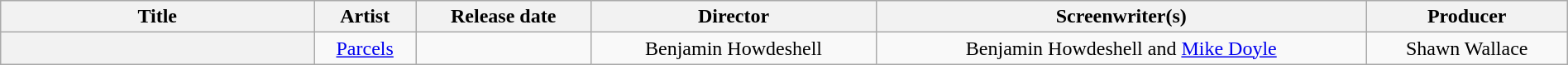<table class="wikitable plainrowheaders" style="text-align:center" width=100%>
<tr>
<th scope="col" style="width:20%;">Title</th>
<th scope="col">Artist</th>
<th scope="col">Release date</th>
<th scope="col">Director</th>
<th scope="col">Screenwriter(s)</th>
<th scope="col">Producer</th>
</tr>
<tr>
<th><em></em></th>
<td><a href='#'>Parcels</a></td>
<td></td>
<td>Benjamin Howdeshell</td>
<td>Benjamin Howdeshell and <a href='#'>Mike Doyle</a></td>
<td>Shawn Wallace</td>
</tr>
</table>
